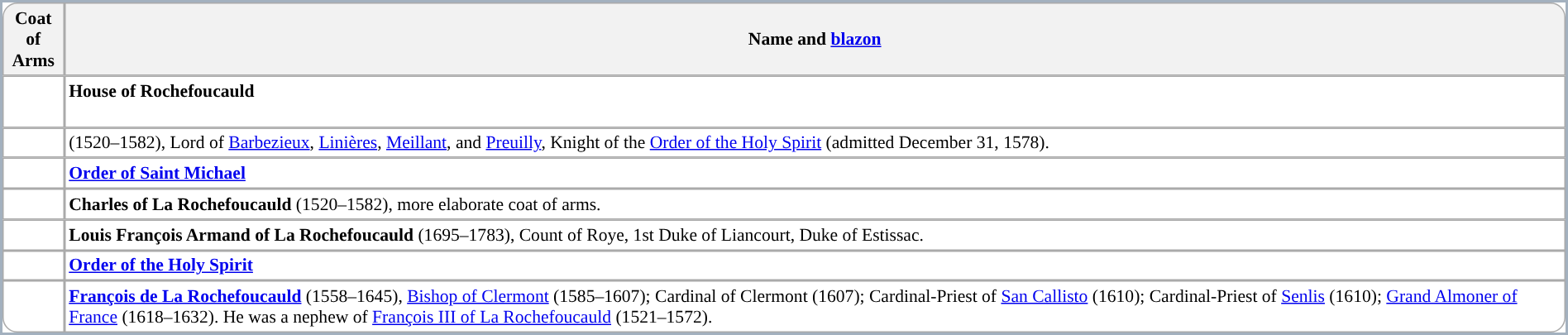<table class="wikitable" style="margin:auto; border:2px solid #A3B1BF; font-size:90%; text-align:center; border-collapse:separate; border-spacing:0; background-color:White">
<tr>
<th style="border-radius: 12px 0 0 0; solid red;">Coat of<br>Arms</th>
<th style="border-radius: 0 12px 0 0;">Name and <a href='#'>blazon</a></th>
</tr>
<tr style="vertical-align:top">
<td style="text-align:center"></td>
<td style="text-align:left;"><strong>House of Rochefoucauld</strong><br><br></td>
</tr>
<tr style="vertical-align:top">
<td style="text-align:center"></td>
<td style="text-align:left;"><strong></strong> (1520–1582), Lord of <a href='#'>Barbezieux</a>, <a href='#'>Linières</a>, <a href='#'>Meillant</a>, and <a href='#'>Preuilly</a>, Knight of the <a href='#'>Order of the Holy Spirit</a> (admitted December 31, 1578).<br></td>
</tr>
<tr style="vertical-align:top">
<td style="text-align:center"></td>
<td style="text-align:left;"><strong><a href='#'>Order of Saint Michael</a></strong> </td>
</tr>
<tr style="vertical-align:top">
<td style="text-align:center"></td>
<td style="text-align:left;"><strong>Charles of La Rochefoucauld</strong> (1520–1582), more elaborate coat of arms.</td>
</tr>
<tr style="vertical-align:top">
<td style="text-align:center"></td>
<td style="text-align:left;"><strong>Louis François Armand of La Rochefoucauld</strong> (1695–1783), Count of Roye, 1st Duke of Liancourt, Duke of Estissac.<br></td>
</tr>
<tr style="vertical-align:top">
<td style="text-align:center;"></td>
<td style="text-align:left;"><strong><a href='#'>Order of the Holy Spirit</a></strong> </td>
</tr>
<tr style="vertical-align:top">
<td style="text-align:center; border-radius: 0 0 0 12px;"></td>
<td style="text-align:left; border-radius: 0 0 12px 0;"><strong><a href='#'>François de La Rochefoucauld</a></strong> (1558–1645), <a href='#'>Bishop of Clermont</a> (1585–1607); Cardinal of Clermont (1607); Cardinal-Priest of <a href='#'>San Callisto</a> (1610); Cardinal-Priest of <a href='#'>Senlis</a> (1610); <a href='#'>Grand Almoner of France</a> (1618–1632). He was a nephew of <a href='#'>François III of La Rochefoucauld</a> (1521–1572).<br></td>
</tr>
</table>
